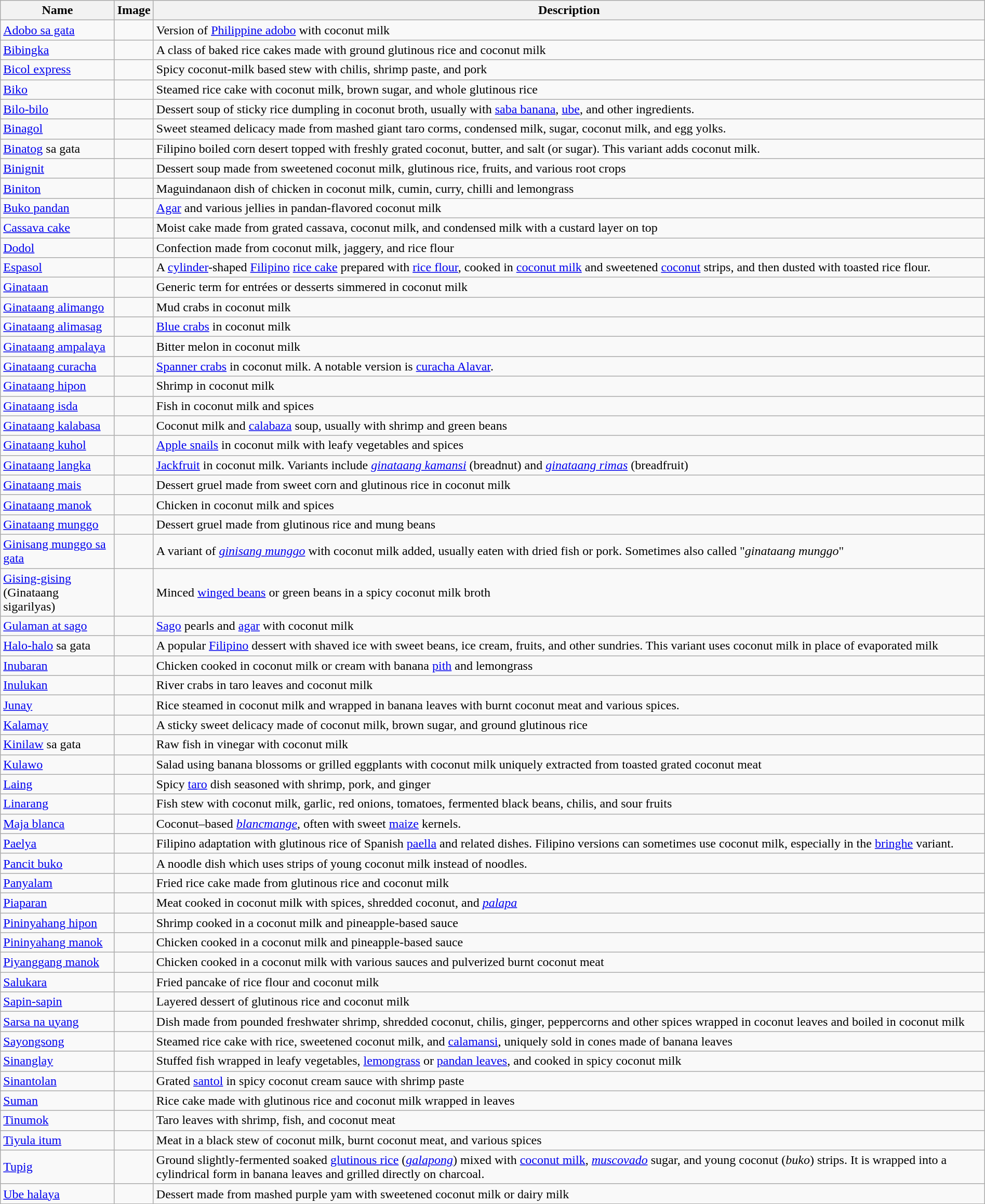<table class="wikitable sortable" width="100%">
<tr>
<th>Name</th>
<th class="unsortable">Image</th>
<th>Description</th>
</tr>
<tr>
<td><a href='#'>Adobo sa gata</a></td>
<td></td>
<td>Version of <a href='#'>Philippine adobo</a> with coconut milk</td>
</tr>
<tr>
<td><a href='#'>Bibingka</a></td>
<td></td>
<td>A class of baked rice cakes made with ground glutinous rice and coconut milk</td>
</tr>
<tr>
<td><a href='#'>Bicol express</a></td>
<td></td>
<td>Spicy coconut-milk based stew with chilis, shrimp paste, and pork</td>
</tr>
<tr>
<td><a href='#'>Biko</a></td>
<td></td>
<td>Steamed rice cake with coconut milk, brown sugar, and whole glutinous rice</td>
</tr>
<tr>
<td><a href='#'>Bilo-bilo</a></td>
<td></td>
<td>Dessert soup of sticky rice dumpling in coconut broth, usually with <a href='#'>saba banana</a>, <a href='#'>ube</a>, and other ingredients.</td>
</tr>
<tr>
<td><a href='#'>Binagol</a></td>
<td></td>
<td>Sweet steamed delicacy made from mashed giant taro corms, condensed milk, sugar, coconut milk, and egg yolks.</td>
</tr>
<tr>
<td><a href='#'>Binatog</a> sa gata</td>
<td></td>
<td>Filipino boiled corn desert topped with freshly grated coconut, butter, and salt (or sugar). This variant adds coconut milk.</td>
</tr>
<tr>
<td><a href='#'>Binignit</a></td>
<td></td>
<td>Dessert soup made from sweetened coconut milk, glutinous rice, fruits, and various root crops</td>
</tr>
<tr>
<td><a href='#'>Biniton</a></td>
<td></td>
<td>Maguindanaon dish of chicken in coconut milk, cumin, curry, chilli and lemongrass</td>
</tr>
<tr>
<td><a href='#'>Buko pandan</a></td>
<td></td>
<td><a href='#'>Agar</a> and various jellies in pandan-flavored coconut milk</td>
</tr>
<tr>
<td><a href='#'>Cassava cake</a></td>
<td></td>
<td>Moist cake made from grated cassava, coconut milk, and condensed milk with a custard layer on top</td>
</tr>
<tr>
<td><a href='#'>Dodol</a></td>
<td></td>
<td>Confection made from coconut milk, jaggery, and rice flour</td>
</tr>
<tr>
<td><a href='#'>Espasol</a></td>
<td></td>
<td>A <a href='#'>cylinder</a>-shaped <a href='#'>Filipino</a> <a href='#'>rice cake</a> prepared with <a href='#'>rice flour</a>, cooked in <a href='#'>coconut milk</a> and sweetened <a href='#'>coconut</a> strips, and then dusted with toasted rice flour.</td>
</tr>
<tr>
<td><a href='#'>Ginataan</a></td>
<td></td>
<td>Generic term for entrées or desserts simmered in coconut milk</td>
</tr>
<tr>
<td><a href='#'>Ginataang alimango</a></td>
<td></td>
<td>Mud crabs in coconut milk</td>
</tr>
<tr>
<td><a href='#'>Ginataang alimasag</a></td>
<td></td>
<td><a href='#'>Blue crabs</a> in coconut milk</td>
</tr>
<tr>
<td><a href='#'>Ginataang ampalaya</a></td>
<td></td>
<td>Bitter melon in coconut milk</td>
</tr>
<tr>
<td><a href='#'>Ginataang curacha</a></td>
<td></td>
<td><a href='#'>Spanner crabs</a> in coconut milk. A notable version is <a href='#'>curacha Alavar</a>.</td>
</tr>
<tr>
<td><a href='#'>Ginataang hipon</a></td>
<td></td>
<td>Shrimp in coconut milk</td>
</tr>
<tr>
<td><a href='#'>Ginataang isda</a></td>
<td></td>
<td>Fish in coconut milk and spices</td>
</tr>
<tr>
<td><a href='#'>Ginataang kalabasa</a></td>
<td></td>
<td>Coconut milk and <a href='#'>calabaza</a> soup, usually with shrimp and green beans</td>
</tr>
<tr>
<td><a href='#'>Ginataang kuhol</a></td>
<td></td>
<td><a href='#'>Apple snails</a> in coconut milk with leafy vegetables and spices</td>
</tr>
<tr>
<td><a href='#'>Ginataang langka</a></td>
<td></td>
<td><a href='#'>Jackfruit</a> in coconut milk. Variants include <em><a href='#'>ginataang kamansi</a></em> (breadnut) and <em><a href='#'>ginataang rimas</a></em> (breadfruit)</td>
</tr>
<tr>
<td><a href='#'>Ginataang mais</a></td>
<td></td>
<td>Dessert gruel made from sweet corn and glutinous rice in coconut milk</td>
</tr>
<tr>
<td><a href='#'>Ginataang manok</a></td>
<td></td>
<td>Chicken in coconut milk and spices</td>
</tr>
<tr>
<td><a href='#'>Ginataang munggo</a></td>
<td></td>
<td>Dessert gruel made from glutinous rice and mung beans</td>
</tr>
<tr>
<td><a href='#'>Ginisang munggo sa gata</a></td>
<td></td>
<td>A variant of <em><a href='#'>ginisang munggo</a></em> with coconut milk added, usually eaten with dried fish or pork. Sometimes also called "<em>ginataang munggo</em>"</td>
</tr>
<tr>
<td><a href='#'>Gising-gising</a><br>(Ginataang sigarilyas)</td>
<td></td>
<td>Minced <a href='#'>winged beans</a> or green beans in a spicy coconut milk broth</td>
</tr>
<tr>
<td><a href='#'>Gulaman at sago</a></td>
<td></td>
<td><a href='#'>Sago</a> pearls and <a href='#'>agar</a> with coconut milk</td>
</tr>
<tr>
<td><a href='#'>Halo-halo</a> sa gata</td>
<td></td>
<td>A popular <a href='#'>Filipino</a> dessert with shaved ice with sweet beans, ice cream, fruits, and other sundries. This variant uses coconut milk in place of evaporated milk</td>
</tr>
<tr>
<td><a href='#'>Inubaran</a></td>
<td></td>
<td>Chicken cooked in coconut milk or cream with banana <a href='#'>pith</a> and lemongrass</td>
</tr>
<tr>
<td><a href='#'>Inulukan</a></td>
<td></td>
<td>River crabs in taro leaves and coconut milk</td>
</tr>
<tr>
<td><a href='#'>Junay</a></td>
<td></td>
<td>Rice steamed in coconut milk and wrapped in banana leaves with burnt coconut meat and various spices.</td>
</tr>
<tr>
<td><a href='#'>Kalamay</a></td>
<td></td>
<td>A sticky sweet delicacy made of coconut milk, brown sugar, and ground glutinous rice</td>
</tr>
<tr>
<td><a href='#'>Kinilaw</a> sa gata</td>
<td></td>
<td>Raw fish in vinegar with coconut milk</td>
</tr>
<tr>
<td><a href='#'>Kulawo</a></td>
<td></td>
<td>Salad using banana blossoms or grilled eggplants with coconut milk uniquely extracted from toasted grated coconut meat</td>
</tr>
<tr>
<td><a href='#'>Laing</a></td>
<td></td>
<td>Spicy <a href='#'>taro</a> dish seasoned with shrimp, pork, and ginger</td>
</tr>
<tr>
<td><a href='#'>Linarang</a></td>
<td></td>
<td>Fish stew with coconut milk, garlic, red onions, tomatoes, fermented black beans, chilis, and sour fruits</td>
</tr>
<tr>
<td><a href='#'>Maja blanca</a></td>
<td></td>
<td>Coconut–based <em><a href='#'>blancmange</a></em>, often with sweet <a href='#'>maize</a> kernels.</td>
</tr>
<tr>
<td><a href='#'>Paelya</a></td>
<td></td>
<td>Filipino adaptation with glutinous rice of Spanish <a href='#'>paella</a> and related dishes. Filipino versions can sometimes use coconut milk, especially in the <a href='#'>bringhe</a> variant.</td>
</tr>
<tr>
<td><a href='#'>Pancit buko</a></td>
<td></td>
<td>A noodle dish which uses strips of young coconut milk instead of noodles.</td>
</tr>
<tr>
<td><a href='#'>Panyalam</a></td>
<td></td>
<td>Fried rice cake made from glutinous rice and coconut milk</td>
</tr>
<tr>
<td><a href='#'>Piaparan</a></td>
<td></td>
<td>Meat cooked in coconut milk with spices, shredded coconut, and <em><a href='#'>palapa</a></em></td>
</tr>
<tr>
<td><a href='#'>Pininyahang hipon</a></td>
<td></td>
<td>Shrimp cooked in a coconut milk and pineapple-based sauce</td>
</tr>
<tr>
<td><a href='#'>Pininyahang manok</a></td>
<td></td>
<td>Chicken cooked in a coconut milk and pineapple-based sauce</td>
</tr>
<tr>
<td><a href='#'>Piyanggang manok</a></td>
<td></td>
<td>Chicken cooked in a coconut milk with various sauces and pulverized burnt coconut meat</td>
</tr>
<tr>
<td><a href='#'>Salukara</a></td>
<td></td>
<td>Fried pancake of rice flour and coconut milk</td>
</tr>
<tr>
<td><a href='#'>Sapin-sapin</a></td>
<td></td>
<td>Layered dessert of glutinous rice and coconut milk</td>
</tr>
<tr>
<td><a href='#'>Sarsa na uyang</a></td>
<td></td>
<td>Dish made from pounded freshwater shrimp, shredded coconut, chilis, ginger, peppercorns and other spices wrapped in coconut leaves and boiled in coconut milk</td>
</tr>
<tr>
<td><a href='#'>Sayongsong</a></td>
<td></td>
<td>Steamed rice cake with rice, sweetened coconut milk, and <a href='#'>calamansi</a>, uniquely sold in cones made of banana leaves</td>
</tr>
<tr>
<td><a href='#'>Sinanglay</a></td>
<td></td>
<td>Stuffed fish wrapped in leafy vegetables, <a href='#'>lemongrass</a> or <a href='#'>pandan leaves</a>, and cooked in spicy coconut milk</td>
</tr>
<tr>
<td><a href='#'>Sinantolan</a></td>
<td></td>
<td>Grated <a href='#'>santol</a> in spicy coconut cream sauce with shrimp paste</td>
</tr>
<tr>
<td><a href='#'>Suman</a></td>
<td></td>
<td>Rice cake made with glutinous rice and coconut milk wrapped in leaves</td>
</tr>
<tr>
<td><a href='#'>Tinumok</a></td>
<td></td>
<td>Taro leaves with shrimp, fish, and coconut meat</td>
</tr>
<tr>
<td><a href='#'>Tiyula itum</a></td>
<td></td>
<td>Meat in a black stew of coconut milk, burnt coconut meat, and various spices</td>
</tr>
<tr>
<td><a href='#'>Tupig</a></td>
<td></td>
<td>Ground slightly-fermented soaked <a href='#'>glutinous rice</a> (<em><a href='#'>galapong</a></em>) mixed with <a href='#'>coconut milk</a>, <em><a href='#'>muscovado</a></em> sugar, and young coconut (<em>buko</em>) strips. It is wrapped into a cylindrical form in banana leaves and grilled directly on charcoal.</td>
</tr>
<tr>
<td><a href='#'>Ube halaya</a></td>
<td></td>
<td>Dessert made from mashed purple yam with sweetened coconut milk or dairy milk</td>
</tr>
<tr>
</tr>
</table>
